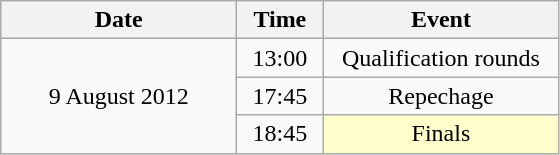<table class = "wikitable" style="text-align:center;">
<tr>
<th width=150>Date</th>
<th width=50>Time</th>
<th width=150>Event</th>
</tr>
<tr>
<td rowspan=3>9 August 2012</td>
<td>13:00</td>
<td>Qualification rounds</td>
</tr>
<tr>
<td>17:45</td>
<td>Repechage</td>
</tr>
<tr>
<td>18:45</td>
<td bgcolor=ffffcc>Finals</td>
</tr>
</table>
